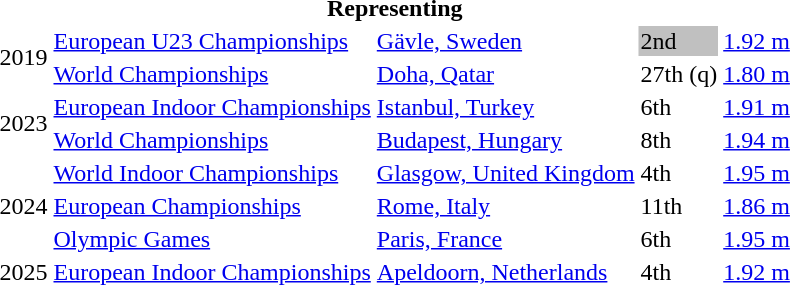<table>
<tr>
<th colspan="5">Representing </th>
</tr>
<tr>
<td rowspan=2>2019</td>
<td><a href='#'>European U23 Championships</a></td>
<td><a href='#'>Gävle, Sweden</a></td>
<td bgcolor=silver>2nd</td>
<td><a href='#'>1.92 m</a></td>
</tr>
<tr>
<td><a href='#'>World Championships</a></td>
<td><a href='#'>Doha, Qatar</a></td>
<td>27th (q)</td>
<td><a href='#'>1.80 m</a></td>
</tr>
<tr>
<td rowspan=2>2023</td>
<td><a href='#'>European Indoor Championships</a></td>
<td><a href='#'>Istanbul, Turkey</a></td>
<td>6th</td>
<td><a href='#'>1.91 m</a></td>
</tr>
<tr>
<td><a href='#'>World Championships</a></td>
<td><a href='#'>Budapest, Hungary</a></td>
<td>8th</td>
<td><a href='#'>1.94 m</a></td>
</tr>
<tr>
<td rowspan=3>2024</td>
<td><a href='#'>World Indoor Championships</a></td>
<td><a href='#'>Glasgow, United Kingdom</a></td>
<td>4th</td>
<td><a href='#'>1.95 m</a></td>
</tr>
<tr>
<td><a href='#'>European Championships</a></td>
<td><a href='#'>Rome, Italy</a></td>
<td>11th</td>
<td><a href='#'>1.86 m</a></td>
</tr>
<tr>
<td><a href='#'>Olympic Games</a></td>
<td><a href='#'>Paris, France</a></td>
<td>6th</td>
<td><a href='#'>1.95 m</a></td>
</tr>
<tr>
<td>2025</td>
<td><a href='#'>European Indoor Championships</a></td>
<td><a href='#'>Apeldoorn, Netherlands</a></td>
<td>4th</td>
<td><a href='#'>1.92 m</a></td>
</tr>
</table>
